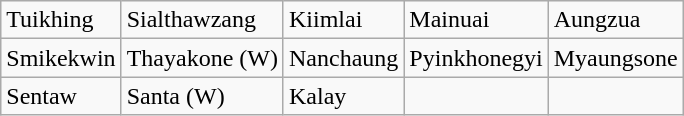<table class="wikitable">
<tr>
<td>Tuikhing</td>
<td>Sialthawzang</td>
<td>Kiimlai</td>
<td>Mainuai</td>
<td>Aungzua</td>
</tr>
<tr>
<td>Smikekwin</td>
<td>Thayakone (W)</td>
<td>Nanchaung</td>
<td>Pyinkhonegyi</td>
<td>Myaungsone</td>
</tr>
<tr>
<td>Sentaw</td>
<td>Santa (W)</td>
<td>Kalay</td>
<td></td>
<td></td>
</tr>
</table>
